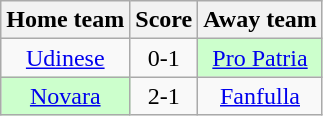<table class="wikitable" style="text-align: center">
<tr>
<th>Home team</th>
<th>Score</th>
<th>Away team</th>
</tr>
<tr>
<td><a href='#'>Udinese</a></td>
<td>0-1</td>
<td bgcolor="ccffcc"><a href='#'>Pro Patria</a></td>
</tr>
<tr>
<td bgcolor="ccffcc"><a href='#'>Novara</a></td>
<td>2-1</td>
<td><a href='#'>Fanfulla</a></td>
</tr>
</table>
